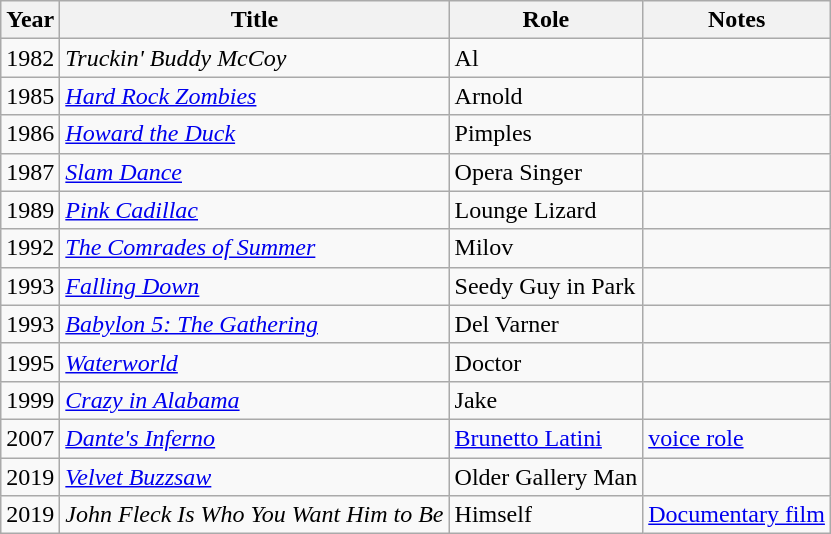<table class="wikitable sortable">
<tr>
<th>Year</th>
<th>Title</th>
<th>Role</th>
<th class="unsortable">Notes</th>
</tr>
<tr>
<td>1982</td>
<td><em>Truckin' Buddy McCoy</em></td>
<td>Al</td>
<td></td>
</tr>
<tr>
<td>1985</td>
<td><em><a href='#'>Hard Rock Zombies</a></em></td>
<td>Arnold</td>
<td></td>
</tr>
<tr>
<td>1986</td>
<td><em><a href='#'>Howard the Duck</a></em></td>
<td>Pimples</td>
<td></td>
</tr>
<tr>
<td>1987</td>
<td><em><a href='#'>Slam Dance</a></em></td>
<td>Opera Singer</td>
<td></td>
</tr>
<tr>
<td>1989</td>
<td><em><a href='#'>Pink Cadillac</a></em></td>
<td>Lounge Lizard</td>
<td></td>
</tr>
<tr>
<td>1992</td>
<td><em><a href='#'>The Comrades of Summer</a></em></td>
<td>Milov</td>
<td></td>
</tr>
<tr>
<td>1993</td>
<td><em><a href='#'>Falling Down</a></em></td>
<td>Seedy Guy in Park</td>
<td></td>
</tr>
<tr>
<td>1993</td>
<td><em><a href='#'>Babylon 5: The Gathering</a></em></td>
<td>Del Varner</td>
<td></td>
</tr>
<tr>
<td>1995</td>
<td><em><a href='#'>Waterworld</a></em></td>
<td>Doctor</td>
<td></td>
</tr>
<tr>
<td>1999</td>
<td><em><a href='#'>Crazy in Alabama</a></em></td>
<td>Jake</td>
<td></td>
</tr>
<tr>
<td>2007</td>
<td><em><a href='#'>Dante's Inferno</a></em></td>
<td><a href='#'>Brunetto Latini</a></td>
<td><a href='#'>voice role</a></td>
</tr>
<tr>
<td>2019</td>
<td><em><a href='#'>Velvet Buzzsaw</a></em></td>
<td>Older Gallery Man</td>
<td></td>
</tr>
<tr>
<td>2019</td>
<td><em>John Fleck Is Who You Want Him to Be</em></td>
<td>Himself</td>
<td><a href='#'>Documentary film</a></td>
</tr>
</table>
